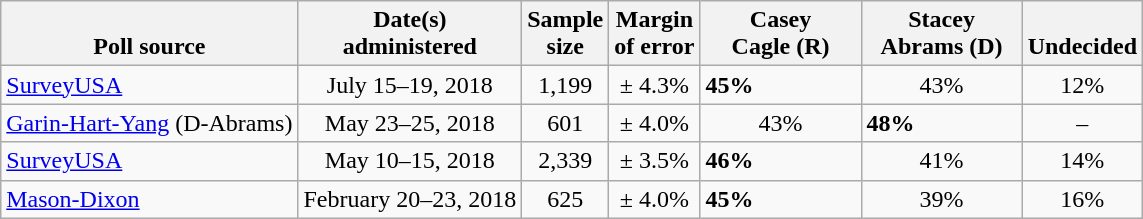<table class="wikitable">
<tr valign=bottom>
<th>Poll source</th>
<th>Date(s)<br>administered</th>
<th>Sample<br>size</th>
<th>Margin<br>of error</th>
<th style="width:100px;">Casey<br>Cagle (R)</th>
<th style="width:100px;">Stacey<br>Abrams (D)</th>
<th>Undecided</th>
</tr>
<tr>
<td><a href='#'>SurveyUSA</a></td>
<td align=center>July 15–19, 2018</td>
<td align=center>1,199</td>
<td align=center>± 4.3%</td>
<td><strong>45%</strong></td>
<td align=center>43%</td>
<td align=center>12%</td>
</tr>
<tr>
<td><a href='#'>Garin-Hart-Yang</a> (D-Abrams)</td>
<td align=center>May 23–25, 2018</td>
<td align=center>601</td>
<td align=center>± 4.0%</td>
<td align=center>43%</td>
<td><strong>48%</strong></td>
<td align=center>–</td>
</tr>
<tr>
<td><a href='#'>SurveyUSA</a></td>
<td align=center>May 10–15, 2018</td>
<td align=center>2,339</td>
<td align=center>± 3.5%</td>
<td><strong>46%</strong></td>
<td align=center>41%</td>
<td align=center>14%</td>
</tr>
<tr>
<td><a href='#'>Mason-Dixon</a></td>
<td align=center>February 20–23, 2018</td>
<td align=center>625</td>
<td align=center>± 4.0%</td>
<td><strong>45%</strong></td>
<td align=center>39%</td>
<td align=center>16%</td>
</tr>
</table>
